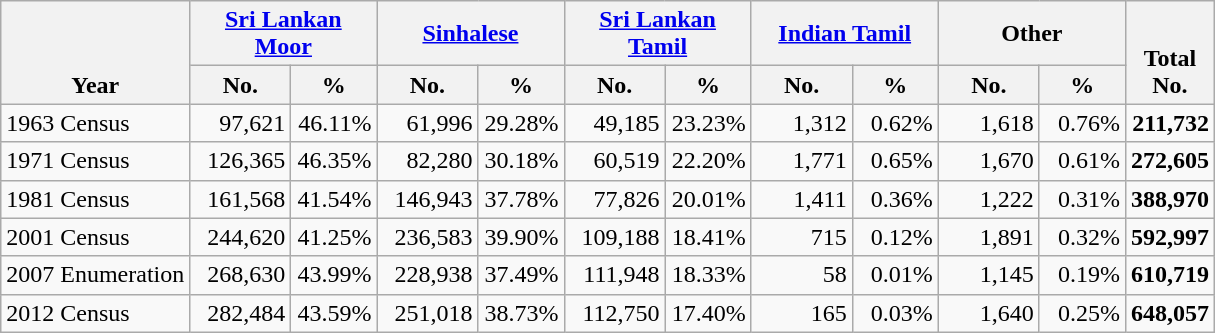<table class="wikitable" border="1" style="text-align:right;">
<tr>
<th style="vertical-align:bottom;" rowspan=2>Year</th>
<th colspan=2><a href='#'>Sri Lankan Moor</a></th>
<th colspan=2><a href='#'>Sinhalese</a></th>
<th colspan=2><a href='#'>Sri Lankan Tamil</a></th>
<th colspan=2><a href='#'>Indian Tamil</a></th>
<th colspan=2>Other</th>
<th style="vertical-align:bottom;" rowspan=2>Total<br>No.</th>
</tr>
<tr>
<th style="width:60px;">No.</th>
<th style="width:50px;">%</th>
<th style="width:60px;">No.</th>
<th style="width:50px;">%</th>
<th style="width:60px;">No.</th>
<th style="width:50px;">%</th>
<th style="width:60px;">No.</th>
<th style="width:50px;">%</th>
<th style="width:60px;">No.</th>
<th style="width:50px;">%</th>
</tr>
<tr>
<td align=left>1963 Census</td>
<td>97,621</td>
<td>46.11%</td>
<td>61,996</td>
<td>29.28%</td>
<td>49,185</td>
<td>23.23%</td>
<td>1,312</td>
<td>0.62%</td>
<td>1,618</td>
<td>0.76%</td>
<td><strong>211,732</strong></td>
</tr>
<tr>
<td align=left>1971 Census</td>
<td>126,365</td>
<td>46.35%</td>
<td>82,280</td>
<td>30.18%</td>
<td>60,519</td>
<td>22.20%</td>
<td>1,771</td>
<td>0.65%</td>
<td>1,670</td>
<td>0.61%</td>
<td><strong>272,605</strong></td>
</tr>
<tr>
<td align=left>1981 Census</td>
<td>161,568</td>
<td>41.54%</td>
<td>146,943</td>
<td>37.78%</td>
<td>77,826</td>
<td>20.01%</td>
<td>1,411</td>
<td>0.36%</td>
<td>1,222</td>
<td>0.31%</td>
<td><strong>388,970</strong></td>
</tr>
<tr>
<td align=left>2001 Census</td>
<td>244,620</td>
<td>41.25%</td>
<td>236,583</td>
<td>39.90%</td>
<td>109,188</td>
<td>18.41%</td>
<td>715</td>
<td>0.12%</td>
<td>1,891</td>
<td>0.32%</td>
<td><strong>592,997</strong></td>
</tr>
<tr>
<td align=left>2007 Enumeration</td>
<td>268,630</td>
<td>43.99%</td>
<td>228,938</td>
<td>37.49%</td>
<td>111,948</td>
<td>18.33%</td>
<td>58</td>
<td>0.01%</td>
<td>1,145</td>
<td>0.19%</td>
<td><strong>610,719</strong></td>
</tr>
<tr>
<td align=left>2012 Census</td>
<td>282,484</td>
<td>43.59%</td>
<td>251,018</td>
<td>38.73%</td>
<td>112,750</td>
<td>17.40%</td>
<td>165</td>
<td>0.03%</td>
<td>1,640</td>
<td>0.25%</td>
<td><strong>648,057</strong></td>
</tr>
</table>
